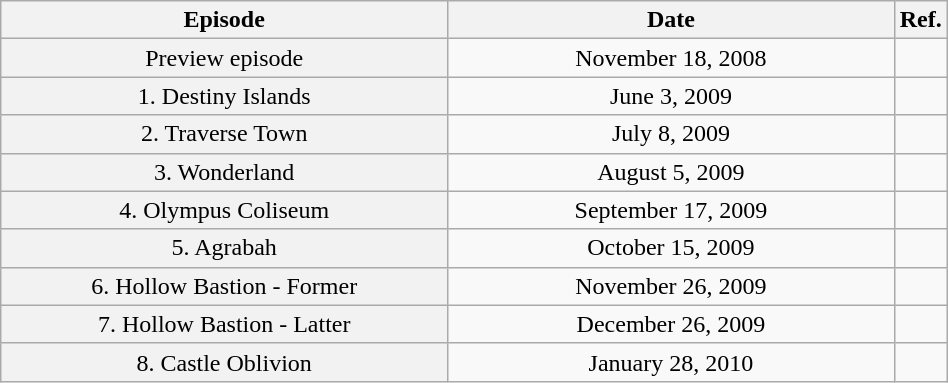<table class="wikitable" style="width:50%; margin:1em auto 1em auto;">
<tr>
<th style="width:48%;" scope="col">Episode</th>
<th style="width:48%;" scope="col">Date</th>
<th style="width:4%;" scope="col" class="unsortable">Ref.</th>
</tr>
<tr style="text-align:center;">
<th scope="row" style="font-weight:normal;">Preview episode</th>
<td>November 18, 2008</td>
<td></td>
</tr>
<tr style="text-align:center;">
<th scope="row" style="font-weight:normal;">1. Destiny Islands</th>
<td>June 3, 2009</td>
<td></td>
</tr>
<tr style="text-align:center;">
<th scope="row" style="font-weight:normal;">2. Traverse Town</th>
<td>July 8, 2009</td>
<td></td>
</tr>
<tr style="text-align:center;">
<th scope="row" style="font-weight:normal;">3. Wonderland</th>
<td>August 5, 2009</td>
<td></td>
</tr>
<tr style="text-align:center;">
<th scope="row" style="font-weight:normal;">4. Olympus Coliseum</th>
<td>September 17, 2009</td>
<td></td>
</tr>
<tr style="text-align:center;">
<th scope="row" style="font-weight:normal;">5. Agrabah</th>
<td>October 15, 2009</td>
<td></td>
</tr>
<tr style="text-align:center;">
<th scope="row" style="font-weight:normal;">6. Hollow Bastion - Former</th>
<td>November 26, 2009</td>
<td></td>
</tr>
<tr style="text-align:center;">
<th scope="row" style="font-weight:normal;">7. Hollow Bastion - Latter</th>
<td>December 26, 2009</td>
<td></td>
</tr>
<tr style="text-align:center;">
<th scope="row" style="font-weight:normal;">8. Castle Oblivion</th>
<td>January 28, 2010</td>
<td></td>
</tr>
</table>
